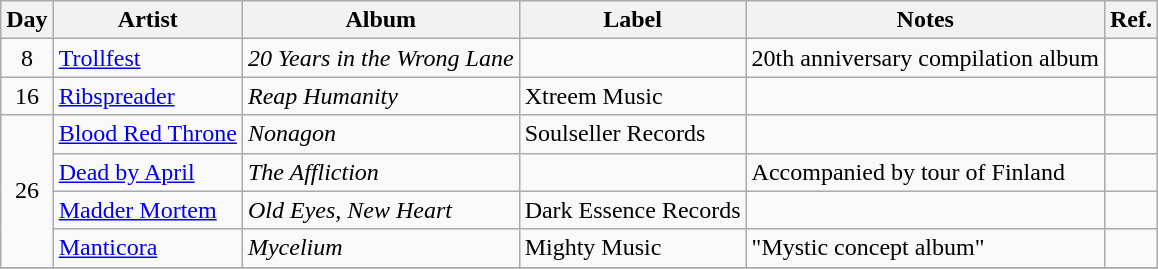<table class="wikitable" id="table_January">
<tr>
<th>Day</th>
<th>Artist</th>
<th>Album</th>
<th>Label</th>
<th>Notes</th>
<th>Ref.</th>
</tr>
<tr>
<td style="text-align:center;" rowspan="1">8</td>
<td><a href='#'>Trollfest</a></td>
<td><em>20 Years in the Wrong Lane</em></td>
<td></td>
<td>20th anniversary compilation album</td>
<td></td>
</tr>
<tr>
<td style="text-align:center;" rowspan="1">16</td>
<td><a href='#'>Ribspreader</a></td>
<td><em>Reap Humanity</em></td>
<td>Xtreem Music</td>
<td></td>
<td></td>
</tr>
<tr>
<td style="text-align:center;" rowspan="4">26</td>
<td><a href='#'>Blood Red Throne</a></td>
<td><em>Nonagon</em></td>
<td>Soulseller Records</td>
<td></td>
<td></td>
</tr>
<tr>
<td><a href='#'>Dead by April</a></td>
<td><em>The Affliction</em></td>
<td></td>
<td>Accompanied by tour of Finland</td>
<td></td>
</tr>
<tr>
<td><a href='#'>Madder Mortem</a></td>
<td><em>Old Eyes, New Heart</em></td>
<td>Dark Essence Records</td>
<td></td>
<td></td>
</tr>
<tr>
<td><a href='#'>Manticora</a></td>
<td><em>Mycelium</em></td>
<td>Mighty Music</td>
<td>"Mystic concept album"</td>
<td></td>
</tr>
<tr>
</tr>
</table>
